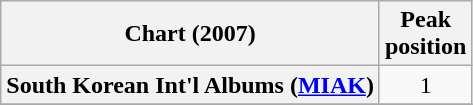<table class="wikitable plainrowheaders">
<tr>
<th>Chart (2007)</th>
<th>Peak<br>position</th>
</tr>
<tr>
<th scope="row">South Korean Int'l Albums (<a href='#'>MIAK</a>)</th>
<td style="text-align:center;">1</td>
</tr>
<tr>
</tr>
</table>
